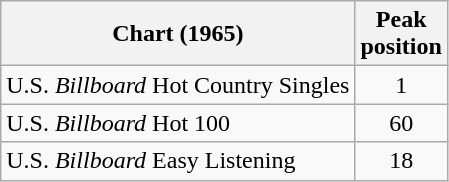<table class="wikitable sortable">
<tr>
<th align="left">Chart (1965)</th>
<th align="center">Peak<br>position</th>
</tr>
<tr>
<td align="left">U.S. <em>Billboard</em> Hot Country Singles</td>
<td align="center">1</td>
</tr>
<tr>
<td align="left">U.S. <em>Billboard</em> Hot 100</td>
<td align="center">60</td>
</tr>
<tr>
<td align="left">U.S. <em>Billboard</em> Easy Listening</td>
<td align="center">18</td>
</tr>
</table>
